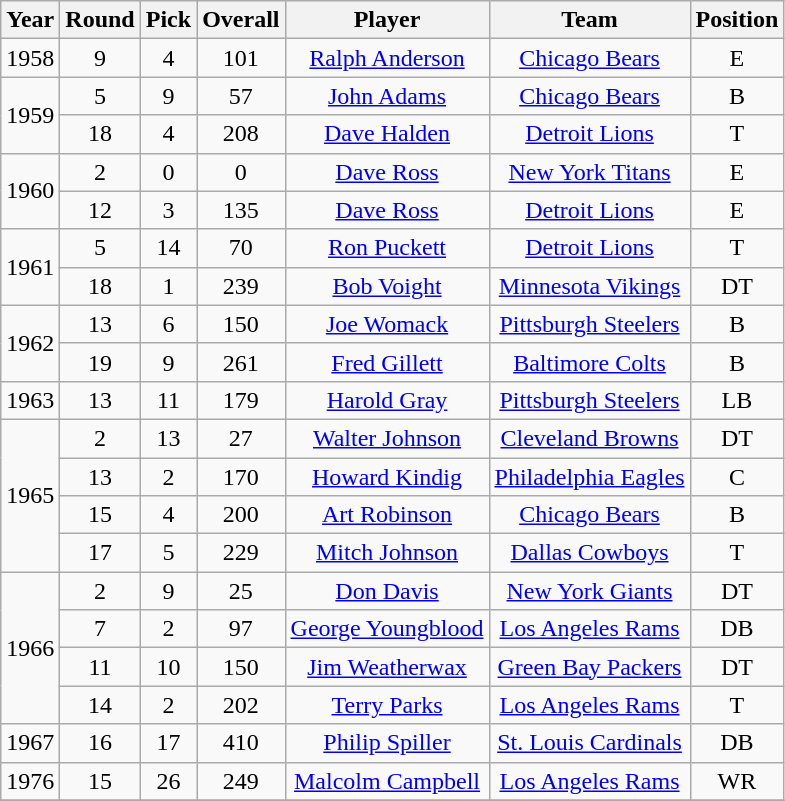<table class="wikitable sortable" style="text-align: center;">
<tr>
<th>Year</th>
<th>Round</th>
<th>Pick</th>
<th>Overall</th>
<th>Player</th>
<th>Team</th>
<th>Position</th>
</tr>
<tr>
<td>1958</td>
<td>9</td>
<td>4</td>
<td>101</td>
<td><a href='#'>Ralph Anderson</a></td>
<td><a href='#'>Chicago Bears</a></td>
<td>E</td>
</tr>
<tr>
<td rowspan="2">1959</td>
<td>5</td>
<td>9</td>
<td>57</td>
<td><a href='#'>John Adams</a></td>
<td><a href='#'>Chicago Bears</a></td>
<td>B</td>
</tr>
<tr>
<td>18</td>
<td>4</td>
<td>208</td>
<td><a href='#'>Dave Halden</a></td>
<td><a href='#'>Detroit Lions</a></td>
<td>T</td>
</tr>
<tr>
<td rowspan="2">1960</td>
<td>2</td>
<td>0</td>
<td>0</td>
<td><a href='#'>Dave Ross</a></td>
<td><a href='#'>New York Titans</a></td>
<td>E</td>
</tr>
<tr>
<td>12</td>
<td>3</td>
<td>135</td>
<td><a href='#'>Dave Ross</a></td>
<td><a href='#'>Detroit Lions</a></td>
<td>E</td>
</tr>
<tr>
<td rowspan="2">1961</td>
<td>5</td>
<td>14</td>
<td>70</td>
<td><a href='#'>Ron Puckett</a></td>
<td><a href='#'>Detroit Lions</a></td>
<td>T</td>
</tr>
<tr>
<td>18</td>
<td>1</td>
<td>239</td>
<td><a href='#'>Bob Voight</a></td>
<td><a href='#'>Minnesota Vikings</a></td>
<td>DT</td>
</tr>
<tr>
<td rowspan="2">1962</td>
<td>13</td>
<td>6</td>
<td>150</td>
<td><a href='#'>Joe Womack</a></td>
<td><a href='#'>Pittsburgh Steelers</a></td>
<td>B</td>
</tr>
<tr>
<td>19</td>
<td>9</td>
<td>261</td>
<td><a href='#'>Fred Gillett</a></td>
<td><a href='#'>Baltimore Colts</a></td>
<td>B</td>
</tr>
<tr>
<td>1963</td>
<td>13</td>
<td>11</td>
<td>179</td>
<td><a href='#'>Harold Gray</a></td>
<td><a href='#'>Pittsburgh Steelers</a></td>
<td>LB</td>
</tr>
<tr>
<td rowspan="4">1965</td>
<td>2</td>
<td>13</td>
<td>27</td>
<td><a href='#'>Walter Johnson</a></td>
<td><a href='#'>Cleveland Browns</a></td>
<td>DT</td>
</tr>
<tr>
<td>13</td>
<td>2</td>
<td>170</td>
<td><a href='#'>Howard Kindig</a></td>
<td><a href='#'>Philadelphia Eagles</a></td>
<td>C</td>
</tr>
<tr>
<td>15</td>
<td>4</td>
<td>200</td>
<td><a href='#'>Art Robinson</a></td>
<td><a href='#'>Chicago Bears</a></td>
<td>B</td>
</tr>
<tr>
<td>17</td>
<td>5</td>
<td>229</td>
<td><a href='#'>Mitch Johnson</a></td>
<td><a href='#'>Dallas Cowboys</a></td>
<td>T</td>
</tr>
<tr>
<td rowspan="4">1966</td>
<td>2</td>
<td>9</td>
<td>25</td>
<td><a href='#'>Don Davis</a></td>
<td><a href='#'>New York Giants</a></td>
<td>DT</td>
</tr>
<tr>
<td>7</td>
<td>2</td>
<td>97</td>
<td><a href='#'>George Youngblood</a></td>
<td><a href='#'>Los Angeles Rams</a></td>
<td>DB</td>
</tr>
<tr>
<td>11</td>
<td>10</td>
<td>150</td>
<td><a href='#'>Jim Weatherwax</a></td>
<td><a href='#'>Green Bay Packers</a></td>
<td>DT</td>
</tr>
<tr>
<td>14</td>
<td>2</td>
<td>202</td>
<td><a href='#'>Terry Parks</a></td>
<td><a href='#'>Los Angeles Rams</a></td>
<td>T</td>
</tr>
<tr>
<td>1967</td>
<td>16</td>
<td>17</td>
<td>410</td>
<td><a href='#'>Philip Spiller</a></td>
<td><a href='#'>St. Louis Cardinals</a></td>
<td>DB</td>
</tr>
<tr>
<td>1976</td>
<td>15</td>
<td>26</td>
<td>249</td>
<td><a href='#'>Malcolm Campbell</a></td>
<td><a href='#'>Los Angeles Rams</a></td>
<td>WR</td>
</tr>
<tr>
</tr>
</table>
